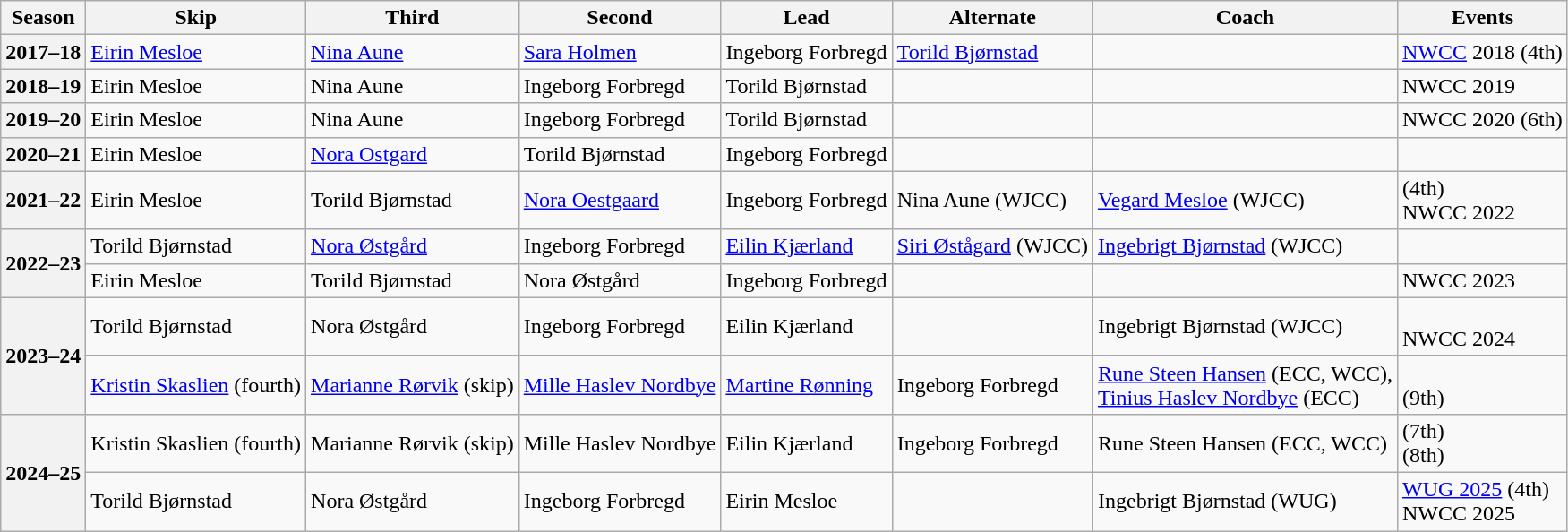<table class="wikitable">
<tr>
<th scope="col">Season</th>
<th scope="col">Skip</th>
<th scope="col">Third</th>
<th scope="col">Second</th>
<th scope="col">Lead</th>
<th scope="col">Alternate</th>
<th scope="col">Coach</th>
<th scope="col">Events<br></th>
</tr>
<tr>
<th scope="row">2017–18</th>
<td><a href='#'>Eirin Mesloe</a></td>
<td><a href='#'>Nina Aune</a></td>
<td><a href='#'>Sara Holmen</a></td>
<td>Ingeborg Forbregd</td>
<td><a href='#'>Torild Bjørnstad</a></td>
<td></td>
<td><a href='#'>NWCC</a> 2018 (4th)</td>
</tr>
<tr>
<th scope="row">2018–19</th>
<td>Eirin Mesloe</td>
<td>Nina Aune</td>
<td>Ingeborg Forbregd</td>
<td>Torild Bjørnstad</td>
<td></td>
<td></td>
<td>NWCC 2019 </td>
</tr>
<tr>
<th scope="row">2019–20</th>
<td>Eirin Mesloe</td>
<td>Nina Aune</td>
<td>Ingeborg Forbregd</td>
<td>Torild Bjørnstad</td>
<td></td>
<td></td>
<td>NWCC 2020 (6th)</td>
</tr>
<tr>
<th scope="row">2020–21</th>
<td>Eirin Mesloe</td>
<td><a href='#'>Nora Ostgard</a></td>
<td>Torild Bjørnstad</td>
<td>Ingeborg Forbregd</td>
<td></td>
<td></td>
<td></td>
</tr>
<tr>
<th scope="row">2021–22</th>
<td>Eirin Mesloe</td>
<td>Torild Bjørnstad</td>
<td><a href='#'>Nora Oestgaard</a></td>
<td>Ingeborg Forbregd</td>
<td>Nina Aune (WJCC)</td>
<td><a href='#'>Vegard Mesloe</a> (WJCC)</td>
<td> (4th)<br>NWCC 2022 </td>
</tr>
<tr>
<th scope="row" rowspan="2">2022–23</th>
<td>Torild Bjørnstad</td>
<td><a href='#'>Nora Østgård</a></td>
<td>Ingeborg Forbregd</td>
<td><a href='#'>Eilin Kjærland</a></td>
<td><a href='#'>Siri Østågard</a> (WJCC)</td>
<td><a href='#'>Ingebrigt Bjørnstad</a> (WJCC)</td>
<td> </td>
</tr>
<tr>
<td>Eirin Mesloe</td>
<td>Torild Bjørnstad</td>
<td>Nora Østgård</td>
<td>Ingeborg Forbregd</td>
<td></td>
<td></td>
<td>NWCC 2023 </td>
</tr>
<tr>
<th scope="row" rowspan="2">2023–24</th>
<td>Torild Bjørnstad</td>
<td>Nora Østgård</td>
<td>Ingeborg Forbregd</td>
<td>Eilin Kjærland</td>
<td></td>
<td>Ingebrigt Bjørnstad (WJCC)</td>
<td> <br>NWCC 2024 </td>
</tr>
<tr>
<td><a href='#'>Kristin Skaslien</a> (fourth)</td>
<td><a href='#'>Marianne Rørvik</a> (skip)</td>
<td><a href='#'>Mille Haslev Nordbye</a></td>
<td><a href='#'>Martine Rønning</a></td>
<td>Ingeborg Forbregd</td>
<td><a href='#'>Rune Steen Hansen</a> (ECC, WCC),<br><a href='#'>Tinius Haslev Nordbye</a> (ECC)</td>
<td> <br> (9th)</td>
</tr>
<tr>
<th scope="row" rowspan="2">2024–25</th>
<td>Kristin Skaslien (fourth)</td>
<td>Marianne Rørvik (skip)</td>
<td>Mille Haslev Nordbye</td>
<td>Eilin Kjærland</td>
<td>Ingeborg Forbregd</td>
<td>Rune Steen Hansen (ECC, WCC)</td>
<td> (7th)<br> (8th)</td>
</tr>
<tr>
<td>Torild Bjørnstad</td>
<td>Nora Østgård</td>
<td>Ingeborg Forbregd</td>
<td>Eirin Mesloe</td>
<td></td>
<td>Ingebrigt Bjørnstad (WUG)</td>
<td><a href='#'>WUG 2025</a> (4th)<br>NWCC 2025 </td>
</tr>
</table>
